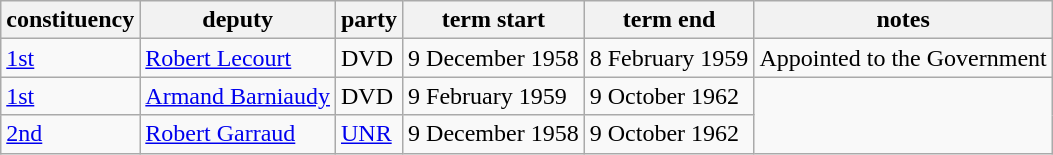<table class="wikitable">
<tr>
<th>constituency</th>
<th>deputy</th>
<th>party</th>
<th>term start</th>
<th>term end</th>
<th>notes</th>
</tr>
<tr>
<td><a href='#'>1st</a></td>
<td><a href='#'>Robert Lecourt</a></td>
<td>DVD</td>
<td>9 December 1958</td>
<td>8 February 1959</td>
<td>Appointed to the Government</td>
</tr>
<tr>
<td><a href='#'>1st</a></td>
<td><a href='#'>Armand Barniaudy</a></td>
<td>DVD</td>
<td>9 February 1959</td>
<td>9 October 1962</td>
</tr>
<tr>
<td><a href='#'>2nd</a></td>
<td><a href='#'>Robert Garraud</a></td>
<td><a href='#'>UNR</a></td>
<td>9 December 1958</td>
<td>9 October 1962</td>
</tr>
</table>
